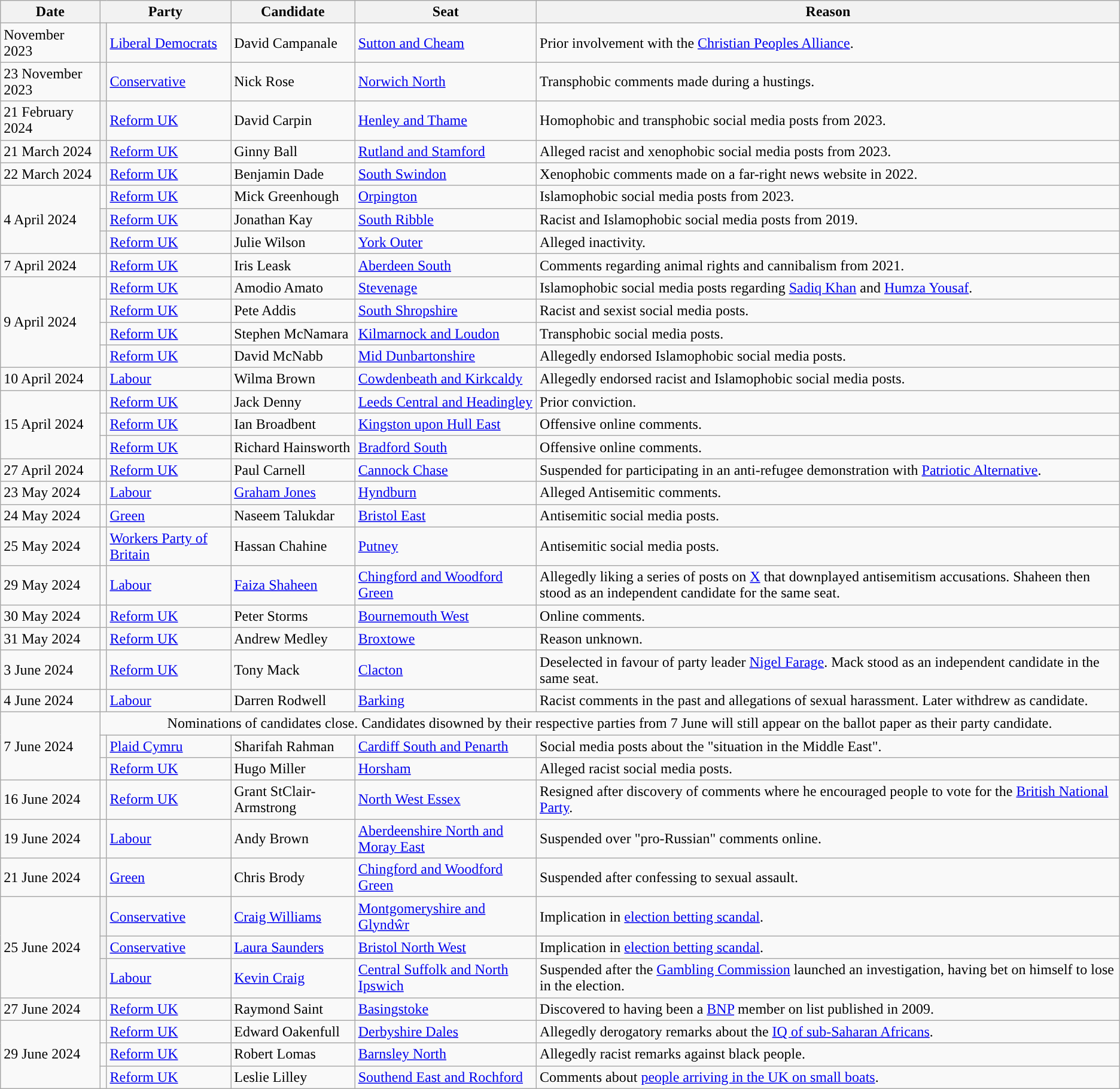<table class="wikitable">
<tr>
<th>Date</th>
<th colspan="2">Party</th>
<th>Candidate</th>
<th>Seat</th>
<th>Reason</th>
</tr>
<tr>
<td>November 2023</td>
<th class="unsortable" style="background-color: "></th>
<td><a href='#'>Liberal Democrats</a></td>
<td>David Campanale</td>
<td><a href='#'>Sutton and Cheam</a></td>
<td>Prior involvement with the <a href='#'>Christian Peoples Alliance</a>.</td>
</tr>
<tr>
<td>23 November 2023</td>
<th class="unsortable" style="background-color: "></th>
<td><a href='#'>Conservative</a></td>
<td>Nick Rose</td>
<td><a href='#'>Norwich North</a></td>
<td>Transphobic comments made during a hustings.</td>
</tr>
<tr>
<td>21 February 2024</td>
<th class="unsortable" style="background-color: "></th>
<td><a href='#'>Reform UK</a></td>
<td>David Carpin</td>
<td><a href='#'>Henley and Thame</a></td>
<td>Homophobic and transphobic social media posts from 2023.</td>
</tr>
<tr>
<td>21 March 2024</td>
<th class="unsortable" style="background-color: "></th>
<td><a href='#'>Reform UK</a></td>
<td>Ginny Ball</td>
<td><a href='#'>Rutland and Stamford</a></td>
<td>Alleged racist and xenophobic social media posts from 2023.</td>
</tr>
<tr>
<td>22 March 2024</td>
<th class="unsortable" style="background-color: "></th>
<td><a href='#'>Reform UK</a></td>
<td>Benjamin Dade</td>
<td><a href='#'>South Swindon</a></td>
<td>Xenophobic comments made on a far-right news website in 2022.</td>
</tr>
<tr>
<td rowspan="3">4 April 2024</td>
<td class="unsortable" style="background-color: "></td>
<td><a href='#'>Reform UK</a></td>
<td>Mick Greenhough</td>
<td><a href='#'>Orpington</a></td>
<td>Islamophobic social media posts from 2023.</td>
</tr>
<tr>
<th class="unsortable" style="background-color: "></th>
<td><a href='#'>Reform UK</a></td>
<td>Jonathan Kay</td>
<td><a href='#'>South Ribble</a></td>
<td>Racist and Islamophobic social media posts from 2019.</td>
</tr>
<tr>
<th class="unsortable" style="background-color: "></th>
<td><a href='#'>Reform UK</a></td>
<td>Julie Wilson</td>
<td><a href='#'>York Outer</a></td>
<td>Alleged inactivity.</td>
</tr>
<tr>
<td>7 April 2024</td>
<td class="unsortable" style="background-color: "></td>
<td><a href='#'>Reform UK</a></td>
<td>Iris Leask</td>
<td><a href='#'>Aberdeen South</a></td>
<td>Comments regarding animal rights and cannibalism from 2021.</td>
</tr>
<tr>
<td rowspan="4">9 April 2024</td>
<td class="unsortable" style="background-color: "></td>
<td><a href='#'>Reform UK</a></td>
<td>Amodio Amato</td>
<td><a href='#'>Stevenage</a></td>
<td>Islamophobic social media posts regarding <a href='#'>Sadiq Khan</a> and <a href='#'>Humza Yousaf</a>.</td>
</tr>
<tr>
<td class="unsortable" style="background-color: "></td>
<td><a href='#'>Reform UK</a></td>
<td>Pete Addis</td>
<td><a href='#'>South Shropshire</a></td>
<td>Racist and sexist social media posts.</td>
</tr>
<tr>
<td class="unsortable" style="background-color: "></td>
<td><a href='#'>Reform UK</a></td>
<td>Stephen McNamara</td>
<td><a href='#'>Kilmarnock and Loudon</a></td>
<td>Transphobic social media posts.</td>
</tr>
<tr>
<td class="unsortable" style="background-color: "></td>
<td><a href='#'>Reform UK</a></td>
<td>David McNabb</td>
<td><a href='#'>Mid Dunbartonshire</a></td>
<td>Allegedly endorsed Islamophobic social media posts.</td>
</tr>
<tr>
<td>10 April 2024</td>
<th class="unsortable" style="background-color: "></th>
<td><a href='#'>Labour</a></td>
<td>Wilma Brown</td>
<td><a href='#'>Cowdenbeath and Kirkcaldy</a></td>
<td>Allegedly endorsed racist and Islamophobic social media posts.</td>
</tr>
<tr>
<td rowspan="3">15 April 2024</td>
<td class="unsortable" style="background-color: "></td>
<td><a href='#'>Reform UK</a></td>
<td>Jack Denny</td>
<td><a href='#'>Leeds Central and Headingley</a></td>
<td>Prior conviction.</td>
</tr>
<tr>
<td class="unsortable" style="background-color: "></td>
<td><a href='#'>Reform UK</a></td>
<td>Ian Broadbent</td>
<td><a href='#'>Kingston upon Hull East</a></td>
<td>Offensive online comments.</td>
</tr>
<tr>
<td class="unsortable" style="background-color: "></td>
<td><a href='#'>Reform UK</a></td>
<td>Richard Hainsworth</td>
<td><a href='#'>Bradford South</a></td>
<td>Offensive online comments.</td>
</tr>
<tr>
<td>27 April 2024</td>
<td class="unsortable" style="background-color: "></td>
<td><a href='#'>Reform UK</a></td>
<td>Paul Carnell</td>
<td><a href='#'>Cannock Chase</a></td>
<td>Suspended for participating in an anti-refugee demonstration with <a href='#'>Patriotic Alternative</a>.</td>
</tr>
<tr>
<td>23 May 2024</td>
<td ! class="unsortable" style="background-color: "></td>
<td><a href='#'>Labour</a></td>
<td><a href='#'>Graham Jones</a></td>
<td><a href='#'>Hyndburn</a></td>
<td>Alleged Antisemitic comments.</td>
</tr>
<tr>
<td>24 May 2024</td>
<td ! class="unsortable" style="background-color: "></td>
<td><a href='#'>Green</a></td>
<td>Naseem Talukdar</td>
<td><a href='#'>Bristol East</a></td>
<td>Antisemitic social media posts.</td>
</tr>
<tr>
<td>25 May 2024</td>
<td style="background-color: "></td>
<td><a href='#'>Workers Party of Britain</a></td>
<td>Hassan Chahine</td>
<td><a href='#'>Putney</a></td>
<td>Antisemitic social media posts.</td>
</tr>
<tr>
<td>29 May 2024</td>
<td ! class="unsortable" style="background-color: "></td>
<td><a href='#'>Labour</a></td>
<td><a href='#'>Faiza Shaheen</a></td>
<td><a href='#'>Chingford and Woodford Green</a></td>
<td>Allegedly liking a series of posts on <a href='#'>X</a> that downplayed antisemitism accusations. Shaheen then stood as an independent candidate for the same seat.</td>
</tr>
<tr>
<td>30 May 2024</td>
<td class="unsortable" style="background-color: "></td>
<td><a href='#'>Reform UK</a></td>
<td>Peter Storms</td>
<td><a href='#'>Bournemouth West</a></td>
<td>Online comments.</td>
</tr>
<tr>
<td>31 May 2024</td>
<td class="unsortable" style="background-color: "></td>
<td><a href='#'>Reform UK</a></td>
<td>Andrew Medley</td>
<td><a href='#'>Broxtowe</a></td>
<td>Reason unknown.</td>
</tr>
<tr>
<td>3 June 2024</td>
<td class="unsortable" style="background-color: "></td>
<td><a href='#'>Reform UK</a></td>
<td>Tony Mack</td>
<td><a href='#'>Clacton</a></td>
<td>Deselected in favour of party leader <a href='#'>Nigel Farage</a>. Mack stood as an independent candidate in the same seat.</td>
</tr>
<tr>
<td>4 June 2024</td>
<td ! class="unsortable" style="background-color: "></td>
<td><a href='#'>Labour</a></td>
<td>Darren Rodwell</td>
<td><a href='#'>Barking</a></td>
<td>Racist comments in the past and allegations of sexual harassment. Later withdrew as candidate.</td>
</tr>
<tr>
<td rowspan="3">7 June 2024</td>
<td colspan="6" style="text-align:center;">Nominations of candidates close. Candidates disowned by their respective parties from 7 June will still appear on the ballot paper as their party candidate.</td>
</tr>
<tr>
<td ! class="unsortable" style="background-color: "></td>
<td><a href='#'>Plaid Cymru</a></td>
<td>Sharifah Rahman</td>
<td><a href='#'>Cardiff South and Penarth</a></td>
<td>Social media posts about the "situation in the Middle East".</td>
</tr>
<tr>
<td class="unsortable" style="background-color: "></td>
<td><a href='#'>Reform UK</a></td>
<td>Hugo Miller</td>
<td><a href='#'>Horsham</a></td>
<td>Alleged racist social media posts.</td>
</tr>
<tr>
<td>16 June 2024</td>
<td class="unsortable" style="background-color: "></td>
<td><a href='#'>Reform UK</a></td>
<td>Grant StClair-Armstrong</td>
<td><a href='#'>North West Essex</a></td>
<td>Resigned after discovery of comments where he encouraged people to vote for the <a href='#'>British National Party</a>.</td>
</tr>
<tr>
<td>19 June 2024</td>
<td ! class="unsortable" style="background-color: "></td>
<td><a href='#'>Labour</a></td>
<td>Andy Brown</td>
<td><a href='#'>Aberdeenshire North and Moray East</a></td>
<td>Suspended over "pro-Russian" comments online.</td>
</tr>
<tr>
<td>21 June 2024</td>
<td ! class="unsortable" style="background-color: "></td>
<td><a href='#'>Green</a></td>
<td>Chris Brody</td>
<td><a href='#'>Chingford and Woodford Green</a></td>
<td>Suspended after confessing to sexual assault.</td>
</tr>
<tr>
<td rowspan="3">25 June 2024</td>
<th class="unsortable" style="background-color: "></th>
<td><a href='#'>Conservative</a></td>
<td><a href='#'>Craig Williams</a></td>
<td><a href='#'>Montgomeryshire and Glyndŵr</a></td>
<td>Implication in <a href='#'>election betting scandal</a>.</td>
</tr>
<tr>
<th class="unsortable" style="background-color: "></th>
<td><a href='#'>Conservative</a></td>
<td><a href='#'>Laura Saunders</a></td>
<td><a href='#'>Bristol North West</a></td>
<td>Implication in <a href='#'>election betting scandal</a>.</td>
</tr>
<tr>
<th class="unsortable" style="background-color: "></th>
<td><a href='#'>Labour</a></td>
<td><a href='#'>Kevin Craig</a></td>
<td><a href='#'>Central Suffolk and North Ipswich</a></td>
<td>Suspended after the <a href='#'>Gambling Commission</a> launched an investigation, having bet on himself to lose in the election.</td>
</tr>
<tr>
<td>27 June 2024</td>
<td class="unsortable" style="background-color: "></td>
<td><a href='#'>Reform UK</a></td>
<td>Raymond Saint</td>
<td><a href='#'>Basingstoke</a></td>
<td>Discovered to having been a <a href='#'>BNP</a> member on list published in 2009.</td>
</tr>
<tr>
<td rowspan="3">29 June 2024</td>
<td class="unsortable" style="background-color: "></td>
<td><a href='#'>Reform UK</a></td>
<td>Edward Oakenfull</td>
<td><a href='#'>Derbyshire Dales</a></td>
<td>Allegedly derogatory remarks about the <a href='#'>IQ of sub-Saharan Africans</a>.</td>
</tr>
<tr>
<td class="unsortable" style="background-color: "></td>
<td><a href='#'>Reform UK</a></td>
<td>Robert Lomas</td>
<td><a href='#'>Barnsley North</a></td>
<td>Allegedly racist remarks against black people.</td>
</tr>
<tr>
<td class="unsortable" style="background-color: "></td>
<td><a href='#'>Reform UK</a></td>
<td>Leslie Lilley</td>
<td><a href='#'>Southend East and Rochford</a></td>
<td>Comments about <a href='#'>people arriving in the UK on small boats</a>.</td>
</tr>
</table>
